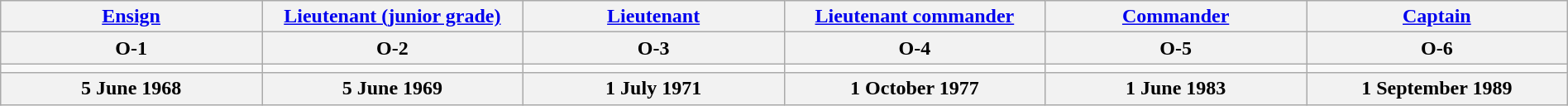<table class="wikitable" style="margin:auto; width:100%;">
<tr>
<th><a href='#'>Ensign</a></th>
<th><a href='#'>Lieutenant (junior grade)</a></th>
<th><a href='#'>Lieutenant</a></th>
<th><a href='#'>Lieutenant commander</a></th>
<th><a href='#'>Commander</a></th>
<th><a href='#'>Captain</a></th>
</tr>
<tr>
<th>O-1</th>
<th>O-2</th>
<th>O-3</th>
<th>O-4</th>
<th>O-5</th>
<th>O-6</th>
</tr>
<tr>
<td style="text-align:center; width:16%;"></td>
<td style="text-align:center; width:16%;"></td>
<td style="text-align:center; width:16%;"></td>
<td style="text-align:center; width:16%;"></td>
<td style="text-align:center; width:16%;"></td>
<td style="text-align:center; width:16%;"></td>
</tr>
<tr>
<th>5 June 1968</th>
<th>5 June 1969</th>
<th>1 July 1971</th>
<th>1 October 1977</th>
<th>1 June 1983</th>
<th>1 September 1989</th>
</tr>
</table>
